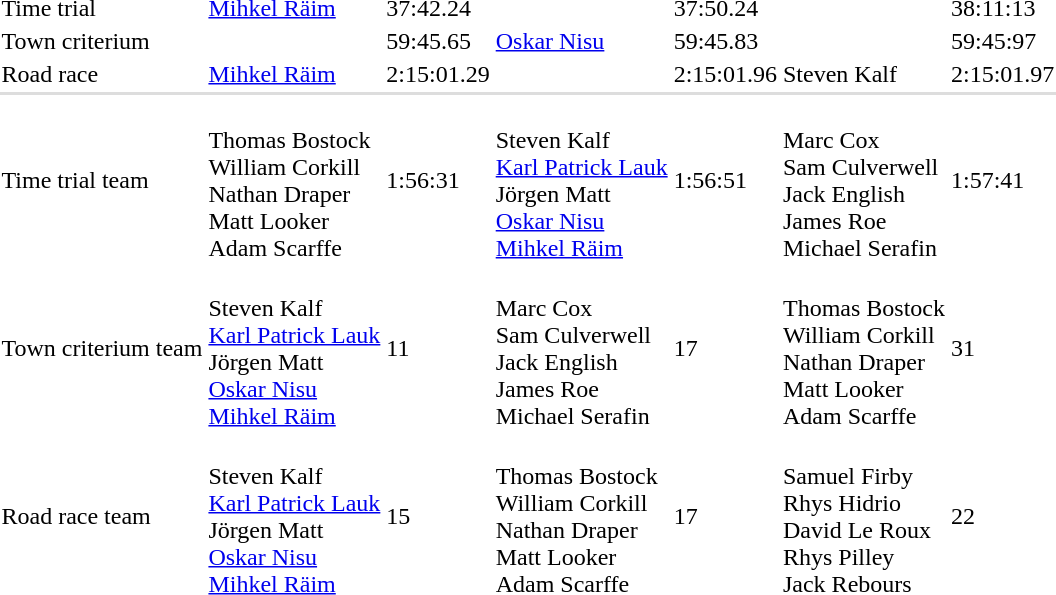<table>
<tr>
<td>Time trial</td>
<td><a href='#'>Mihkel Räim</a><br></td>
<td>37:42.24</td>
<td></td>
<td>37:50.24</td>
<td></td>
<td>38:11:13</td>
</tr>
<tr>
<td>Town criterium</td>
<td></td>
<td>59:45.65</td>
<td><a href='#'>Oskar Nisu</a><br></td>
<td>59:45.83</td>
<td></td>
<td>59:45:97</td>
</tr>
<tr>
<td>Road race</td>
<td><a href='#'>Mihkel Räim</a><br></td>
<td>2:15:01.29</td>
<td></td>
<td>2:15:01.96</td>
<td>Steven Kalf<br></td>
<td>2:15:01.97</td>
</tr>
<tr bgcolor=#dddddd>
<td colspan=7></td>
</tr>
<tr>
<td>Time trial team</td>
<td><br>Thomas Bostock<br>William Corkill<br>Nathan Draper<br>Matt Looker<br>Adam Scarffe</td>
<td>1:56:31</td>
<td><br>Steven Kalf<br><a href='#'>Karl Patrick Lauk</a><br>Jörgen Matt<br><a href='#'>Oskar Nisu</a><br><a href='#'>Mihkel Räim</a></td>
<td>1:56:51</td>
<td><br>Marc Cox<br>Sam Culverwell<br>Jack English<br>James Roe<br>Michael Serafin</td>
<td>1:57:41</td>
</tr>
<tr>
<td>Town criterium team</td>
<td><br>Steven Kalf<br><a href='#'>Karl Patrick Lauk</a><br>Jörgen Matt<br><a href='#'>Oskar Nisu</a><br><a href='#'>Mihkel Räim</a></td>
<td>11</td>
<td><br>Marc Cox<br>Sam Culverwell<br>Jack English<br>James Roe<br>Michael Serafin</td>
<td>17</td>
<td><br>Thomas Bostock<br>William Corkill<br>Nathan Draper<br>Matt Looker<br>Adam Scarffe</td>
<td>31</td>
</tr>
<tr>
<td>Road race team</td>
<td><br>Steven Kalf<br><a href='#'>Karl Patrick Lauk</a><br>Jörgen Matt<br><a href='#'>Oskar Nisu</a><br><a href='#'>Mihkel Räim</a></td>
<td>15</td>
<td><br>Thomas Bostock<br>William Corkill<br>Nathan Draper<br>Matt Looker<br>Adam Scarffe</td>
<td>17</td>
<td><br>Samuel Firby<br>Rhys Hidrio<br>David Le Roux<br>Rhys Pilley<br>Jack Rebours</td>
<td>22</td>
</tr>
</table>
